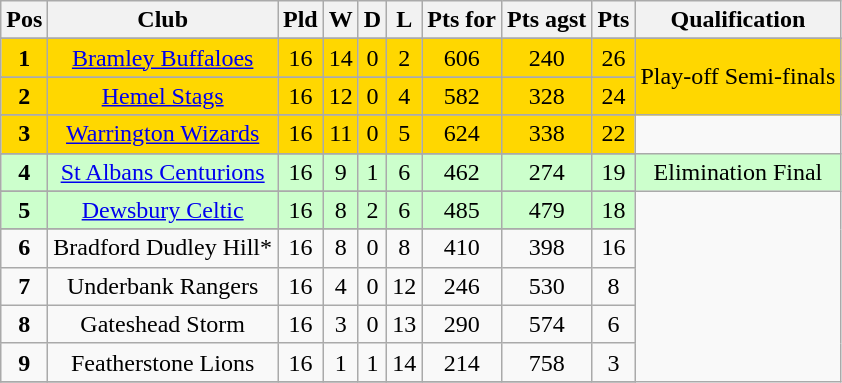<table class="wikitable" style="text-align:center;">
<tr>
<th><strong>Pos</strong></th>
<th><strong>Club</strong></th>
<th><strong>Pld</strong></th>
<th><strong>W</strong></th>
<th><strong>D</strong></th>
<th><strong>L</strong></th>
<th><strong>Pts for</strong></th>
<th><strong>Pts agst</strong></th>
<th><strong>Pts</strong></th>
<th><strong>Qualification</strong></th>
</tr>
<tr --->
</tr>
<tr align=center style="background:gold;">
<td><strong>1</strong></td>
<td><a href='#'>Bramley Buffaloes</a></td>
<td>16</td>
<td>14</td>
<td>0</td>
<td>2</td>
<td>606</td>
<td>240</td>
<td>26</td>
<td rowspan=3>Play-off Semi-finals</td>
</tr>
<tr --->
</tr>
<tr align=center style="background:gold;">
<td><strong>2</strong></td>
<td><a href='#'>Hemel Stags</a></td>
<td>16</td>
<td>12</td>
<td>0</td>
<td>4</td>
<td>582</td>
<td>328</td>
<td>24</td>
</tr>
<tr --->
</tr>
<tr align=center style="background:gold;">
<td><strong>3</strong></td>
<td><a href='#'>Warrington Wizards</a></td>
<td>16</td>
<td>11</td>
<td>0</td>
<td>5</td>
<td>624</td>
<td>338</td>
<td>22</td>
</tr>
<tr --->
</tr>
<tr align=center style="background:#ccffcc;">
<td><strong>4</strong></td>
<td><a href='#'>St Albans Centurions</a></td>
<td>16</td>
<td>9</td>
<td>1</td>
<td>6</td>
<td>462</td>
<td>274</td>
<td>19</td>
<td rowspan=2>Elimination Final</td>
</tr>
<tr --->
</tr>
<tr align=center style="background:#ccffcc;">
<td><strong>5</strong></td>
<td><a href='#'>Dewsbury Celtic</a></td>
<td>16</td>
<td>8</td>
<td>2</td>
<td>6</td>
<td>485</td>
<td>479</td>
<td>18</td>
</tr>
<tr --->
</tr>
<tr>
<td><strong>6</strong></td>
<td>Bradford Dudley Hill*</td>
<td>16</td>
<td>8</td>
<td>0</td>
<td>8</td>
<td>410</td>
<td>398</td>
<td>16</td>
</tr>
<tr --->
<td><strong>7</strong></td>
<td>Underbank Rangers</td>
<td>16</td>
<td>4</td>
<td>0</td>
<td>12</td>
<td>246</td>
<td>530</td>
<td>8</td>
</tr>
<tr --->
<td><strong>8</strong></td>
<td>Gateshead Storm</td>
<td>16</td>
<td>3</td>
<td>0</td>
<td>13</td>
<td>290</td>
<td>574</td>
<td>6</td>
</tr>
<tr --->
<td><strong>9</strong></td>
<td>Featherstone Lions</td>
<td>16</td>
<td>1</td>
<td>1</td>
<td>14</td>
<td>214</td>
<td>758</td>
<td>3</td>
</tr>
<tr --->
</tr>
</table>
